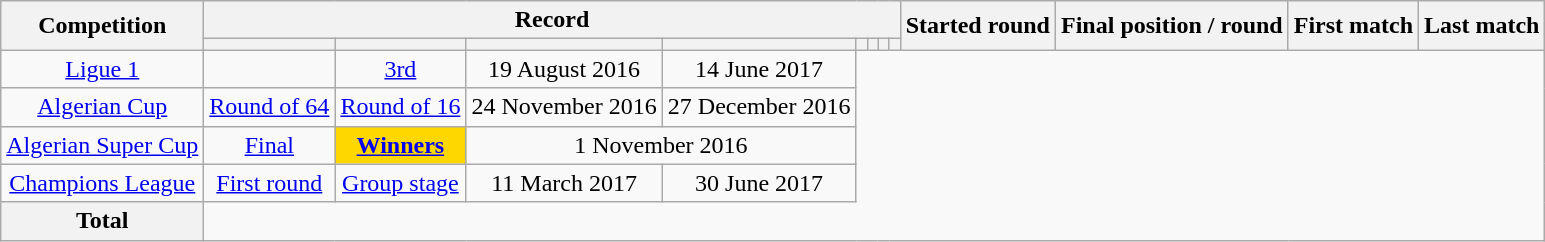<table class="wikitable" style="text-align: center">
<tr>
<th rowspan=2>Competition</th>
<th colspan=8>Record</th>
<th rowspan=2>Started round</th>
<th rowspan=2>Final position / round</th>
<th rowspan=2>First match</th>
<th rowspan=2>Last match</th>
</tr>
<tr>
<th></th>
<th></th>
<th></th>
<th></th>
<th></th>
<th></th>
<th></th>
<th></th>
</tr>
<tr>
<td><a href='#'>Ligue 1</a><br></td>
<td></td>
<td><a href='#'>3rd</a></td>
<td>19 August 2016</td>
<td>14 June 2017</td>
</tr>
<tr>
<td><a href='#'>Algerian Cup</a><br></td>
<td><a href='#'>Round of 64</a></td>
<td><a href='#'>Round of 16</a></td>
<td>24 November 2016</td>
<td>27 December 2016</td>
</tr>
<tr>
<td><a href='#'>Algerian Super Cup</a><br></td>
<td><a href='#'>Final</a></td>
<td style="background:gold;"><a href='#'><strong>Winners</strong></a></td>
<td colspan=2>1 November 2016</td>
</tr>
<tr>
<td><a href='#'>Champions League</a><br></td>
<td><a href='#'>First round</a></td>
<td><a href='#'>Group stage</a></td>
<td>11 March 2017</td>
<td>30 June 2017</td>
</tr>
<tr>
<th>Total<br></th>
</tr>
</table>
